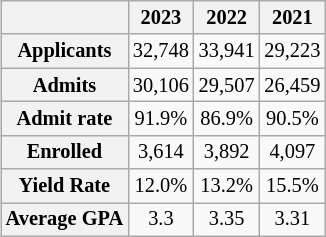<table class="wikitable" style="float:right; font-size:85%; margin:10px; text-align:center; font-size:85%; margin:auto">
<tr>
<th> </th>
<th>2023</th>
<th>2022</th>
<th>2021</th>
</tr>
<tr style="text-align:center;">
<th>Applicants</th>
<td>32,748</td>
<td>33,941</td>
<td>29,223</td>
</tr>
<tr style="text-align:center;">
<th>Admits</th>
<td>30,106</td>
<td>29,507</td>
<td>26,459</td>
</tr>
<tr style="text-align:center;">
<th>Admit rate</th>
<td>91.9%</td>
<td>86.9%</td>
<td>90.5%</td>
</tr>
<tr style="text-align:center;">
<th>Enrolled</th>
<td>3,614</td>
<td>3,892</td>
<td>4,097</td>
</tr>
<tr style="text-align:center;">
<th>Yield Rate</th>
<td>12.0%</td>
<td>13.2%</td>
<td>15.5%</td>
</tr>
<tr style="text-align:center;">
<th>Average GPA</th>
<td>3.3</td>
<td>3.35</td>
<td>3.31</td>
</tr>
</table>
